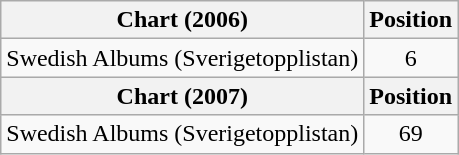<table class="wikitable">
<tr>
<th>Chart (2006)</th>
<th>Position</th>
</tr>
<tr>
<td>Swedish Albums (Sverigetopplistan)</td>
<td align="center">6</td>
</tr>
<tr>
<th>Chart (2007)</th>
<th>Position</th>
</tr>
<tr>
<td>Swedish Albums (Sverigetopplistan)</td>
<td align="center">69</td>
</tr>
</table>
